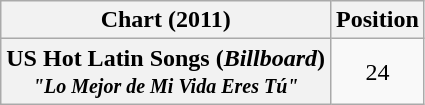<table class="wikitable plainrowheaders" style="text-align:center">
<tr>
<th scope="col">Chart (2011)</th>
<th scope="col">Position</th>
</tr>
<tr>
<th scope="row">US Hot Latin Songs (<em>Billboard</em>)<br><small><em>"Lo Mejor de Mi Vida Eres Tú"</em></small></th>
<td>24</td>
</tr>
</table>
